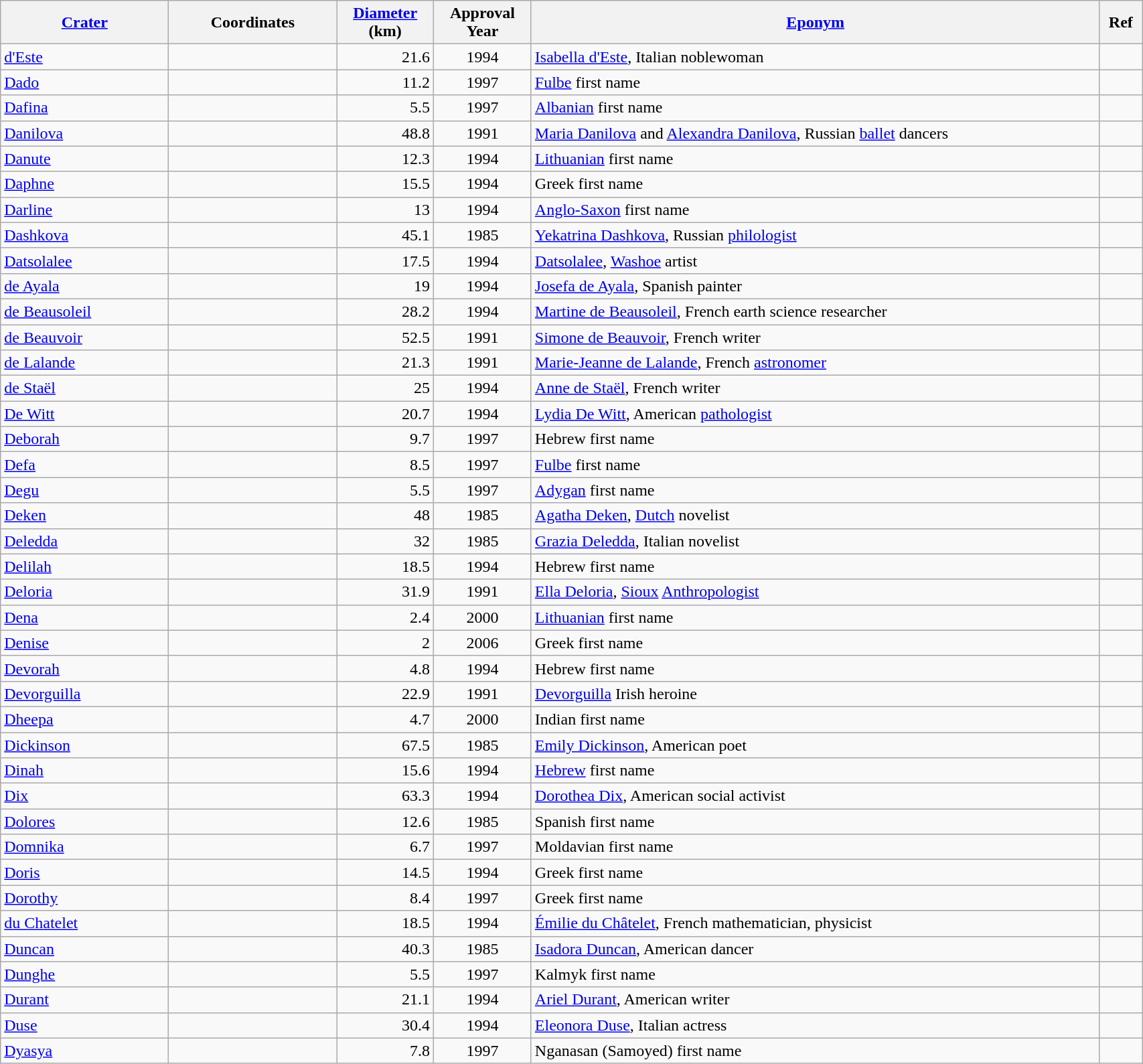<table class="wikitable sortable" style="min-width: 90%">
<tr>
<th style="width:10em"><a href='#'>Crater</a></th>
<th style="width:10em">Coordinates</th>
<th><a href='#'>Diameter</a><br>(km)</th>
<th>Approval<br>Year</th>
<th class="unsortable"><a href='#'>Eponym</a></th>
<th class="unsortable">Ref</th>
</tr>
<tr id="d'Este">
<td><a href='#'>d'Este</a></td>
<td></td>
<td align=right>21.6</td>
<td align=center>1994</td>
<td><a href='#'>Isabella d'Este</a>, Italian noblewoman</td>
<td></td>
</tr>
<tr id="Dado">
<td><a href='#'>Dado</a></td>
<td></td>
<td align=right>11.2</td>
<td align=center>1997</td>
<td><a href='#'>Fulbe</a> first name</td>
<td></td>
</tr>
<tr id="Dafina">
<td><a href='#'>Dafina</a></td>
<td></td>
<td align=right>5.5</td>
<td align=center>1997</td>
<td><a href='#'>Albanian</a> first name</td>
<td></td>
</tr>
<tr id="Danilova">
<td><a href='#'>Danilova</a></td>
<td></td>
<td align=right>48.8</td>
<td align=center>1991</td>
<td><a href='#'>Maria Danilova</a> and <a href='#'>Alexandra Danilova</a>, Russian <a href='#'>ballet</a> dancers</td>
<td></td>
</tr>
<tr id="Danute">
<td><a href='#'>Danute</a></td>
<td></td>
<td align=right>12.3</td>
<td align=center>1994</td>
<td><a href='#'>Lithuanian</a> first name</td>
<td></td>
</tr>
<tr id="Daphne">
<td><a href='#'>Daphne</a></td>
<td></td>
<td align=right>15.5</td>
<td align=center>1994</td>
<td>Greek first name</td>
<td></td>
</tr>
<tr id="Darline">
<td><a href='#'>Darline</a></td>
<td></td>
<td align=right>13</td>
<td align=center>1994</td>
<td><a href='#'>Anglo-Saxon</a> first name</td>
<td></td>
</tr>
<tr id="Dashkova">
<td><a href='#'>Dashkova</a></td>
<td></td>
<td align=right>45.1</td>
<td align=center>1985</td>
<td><a href='#'>Yekatrina Dashkova</a>, Russian <a href='#'>philologist</a></td>
<td></td>
</tr>
<tr id="Datsolalee">
<td><a href='#'>Datsolalee</a></td>
<td></td>
<td align=right>17.5</td>
<td align=center>1994</td>
<td><a href='#'>Datsolalee</a>, <a href='#'>Washoe</a> artist</td>
<td></td>
</tr>
<tr id="de Ayala">
<td><a href='#'>de Ayala</a></td>
<td></td>
<td align=right>19</td>
<td align=center>1994</td>
<td><a href='#'>Josefa de Ayala</a>, Spanish painter</td>
<td></td>
</tr>
<tr id="de Beausoleil">
<td><a href='#'>de Beausoleil</a></td>
<td></td>
<td align=right>28.2</td>
<td align=center>1994</td>
<td><a href='#'>Martine de Beausoleil</a>, French earth science researcher</td>
<td></td>
</tr>
<tr id="de Beauvoir">
<td><a href='#'>de Beauvoir</a></td>
<td></td>
<td align=right>52.5</td>
<td align=center>1991</td>
<td><a href='#'>Simone de Beauvoir</a>, French writer</td>
<td></td>
</tr>
<tr id="de Lalande">
<td><a href='#'>de Lalande</a></td>
<td></td>
<td align=right>21.3</td>
<td align=center>1991</td>
<td><a href='#'>Marie-Jeanne de Lalande</a>, French <a href='#'>astronomer</a></td>
<td></td>
</tr>
<tr id="de Staël">
<td><a href='#'>de Staël</a></td>
<td></td>
<td align=right>25</td>
<td align=center>1994</td>
<td><a href='#'>Anne de Staël</a>, French writer</td>
<td></td>
</tr>
<tr id="De Witt">
<td><a href='#'>De Witt</a></td>
<td></td>
<td align=right>20.7</td>
<td align=center>1994</td>
<td><a href='#'>Lydia De Witt</a>, American <a href='#'>pathologist</a></td>
<td></td>
</tr>
<tr id="Deborah">
<td><a href='#'>Deborah</a></td>
<td></td>
<td align=right>9.7</td>
<td align=center>1997</td>
<td>Hebrew first name</td>
<td></td>
</tr>
<tr id="Defa">
<td><a href='#'>Defa</a></td>
<td></td>
<td align=right>8.5</td>
<td align=center>1997</td>
<td><a href='#'>Fulbe</a> first name</td>
<td></td>
</tr>
<tr id="Degu">
<td><a href='#'>Degu</a></td>
<td></td>
<td align=right>5.5</td>
<td align=center>1997</td>
<td><a href='#'>Adygan</a> first name</td>
<td></td>
</tr>
<tr id="Deken">
<td><a href='#'>Deken</a></td>
<td></td>
<td align=right>48</td>
<td align=center>1985</td>
<td><a href='#'>Agatha Deken</a>, <a href='#'>Dutch</a> novelist</td>
<td></td>
</tr>
<tr id="Deledda">
<td><a href='#'>Deledda</a></td>
<td></td>
<td align=right>32</td>
<td align=center>1985</td>
<td><a href='#'>Grazia Deledda</a>, Italian novelist</td>
<td></td>
</tr>
<tr id="Delilah">
<td><a href='#'>Delilah</a></td>
<td></td>
<td align=right>18.5</td>
<td align=center>1994</td>
<td>Hebrew first name</td>
<td></td>
</tr>
<tr id="Deloria">
<td><a href='#'>Deloria</a></td>
<td></td>
<td align=right>31.9</td>
<td align=center>1991</td>
<td><a href='#'>Ella Deloria</a>, <a href='#'>Sioux</a> <a href='#'>Anthropologist</a></td>
<td></td>
</tr>
<tr id="Dena">
<td><a href='#'>Dena</a></td>
<td></td>
<td align=right>2.4</td>
<td align=center>2000</td>
<td><a href='#'>Lithuanian</a> first name</td>
<td></td>
</tr>
<tr id="Denise">
<td><a href='#'>Denise</a></td>
<td></td>
<td align=right>2</td>
<td align=center>2006</td>
<td>Greek first name</td>
<td></td>
</tr>
<tr id="Devorah">
<td><a href='#'>Devorah</a></td>
<td></td>
<td align=right>4.8</td>
<td align=center>1994</td>
<td>Hebrew first name</td>
<td></td>
</tr>
<tr id="Devorguilla">
<td><a href='#'>Devorguilla</a></td>
<td></td>
<td align=right>22.9</td>
<td align=center>1991</td>
<td><a href='#'>Devorguilla</a> Irish heroine</td>
<td></td>
</tr>
<tr id="Dheepa">
<td><a href='#'>Dheepa</a></td>
<td></td>
<td align=right>4.7</td>
<td align=center>2000</td>
<td>Indian first name</td>
<td></td>
</tr>
<tr id="Dickinson">
<td><a href='#'>Dickinson</a></td>
<td></td>
<td align=right>67.5</td>
<td align=center>1985</td>
<td><a href='#'>Emily Dickinson</a>, American poet</td>
<td></td>
</tr>
<tr id="Dinah">
<td><a href='#'>Dinah</a></td>
<td></td>
<td align=right>15.6</td>
<td align=center>1994</td>
<td><a href='#'>Hebrew</a> first name</td>
<td></td>
</tr>
<tr id="Dix">
<td><a href='#'>Dix</a></td>
<td></td>
<td align=right>63.3</td>
<td align=center>1994</td>
<td><a href='#'>Dorothea Dix</a>, American social activist</td>
<td></td>
</tr>
<tr id="Dolores">
<td><a href='#'>Dolores</a></td>
<td></td>
<td align=right>12.6</td>
<td align=center>1985</td>
<td>Spanish first name</td>
<td></td>
</tr>
<tr id="Domnika">
<td><a href='#'>Domnika</a></td>
<td></td>
<td align=right>6.7</td>
<td align=center>1997</td>
<td>Moldavian first name</td>
<td></td>
</tr>
<tr id="Doris">
<td><a href='#'>Doris</a></td>
<td></td>
<td align=right>14.5</td>
<td align=center>1994</td>
<td>Greek first name</td>
<td></td>
</tr>
<tr id="Dorothy">
<td><a href='#'>Dorothy</a></td>
<td></td>
<td align=right>8.4</td>
<td align=center>1997</td>
<td>Greek first name</td>
<td></td>
</tr>
<tr id="du Chatelet">
<td><a href='#'>du Chatelet</a></td>
<td></td>
<td align=right>18.5</td>
<td align=center>1994</td>
<td><a href='#'>Émilie du Châtelet</a>, French mathematician, physicist</td>
<td></td>
</tr>
<tr id="Duncan">
<td><a href='#'>Duncan</a></td>
<td></td>
<td align=right>40.3</td>
<td align=center>1985</td>
<td><a href='#'>Isadora Duncan</a>, American dancer</td>
<td></td>
</tr>
<tr id="Dunghe">
<td><a href='#'>Dunghe</a></td>
<td></td>
<td align=right>5.5</td>
<td align=center>1997</td>
<td>Kalmyk first name</td>
<td></td>
</tr>
<tr id="Durant">
<td><a href='#'>Durant</a></td>
<td></td>
<td align=right>21.1</td>
<td align=center>1994</td>
<td><a href='#'>Ariel Durant</a>, American writer</td>
<td></td>
</tr>
<tr id="Duse">
<td><a href='#'>Duse</a></td>
<td></td>
<td align=right>30.4</td>
<td align=center>1994</td>
<td><a href='#'>Eleonora Duse</a>, Italian actress</td>
<td></td>
</tr>
<tr id="Dyasya">
<td><a href='#'>Dyasya</a></td>
<td></td>
<td align=right>7.8</td>
<td align=center>1997</td>
<td>Nganasan (Samoyed) first name</td>
<td></td>
</tr>
</table>
